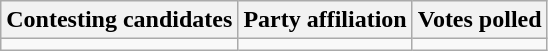<table class="wikitable sortable">
<tr>
<th>Contesting candidates</th>
<th>Party affiliation</th>
<th>Votes polled</th>
</tr>
<tr>
<td></td>
<td></td>
<td></td>
</tr>
</table>
